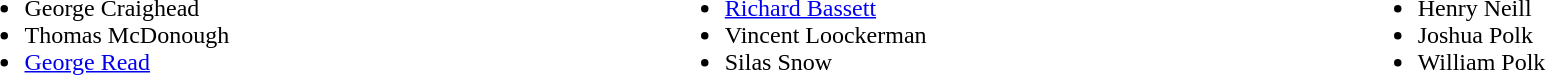<table width=100%>
<tr valign=top>
<td><br><ul><li>George Craighead</li><li>Thomas McDonough</li><li><a href='#'>George Read</a></li></ul></td>
<td><br><ul><li><a href='#'>Richard Bassett</a></li><li>Vincent Loockerman</li><li>Silas Snow</li></ul></td>
<td><br><ul><li>Henry Neill</li><li>Joshua Polk</li><li>William Polk</li></ul></td>
</tr>
</table>
